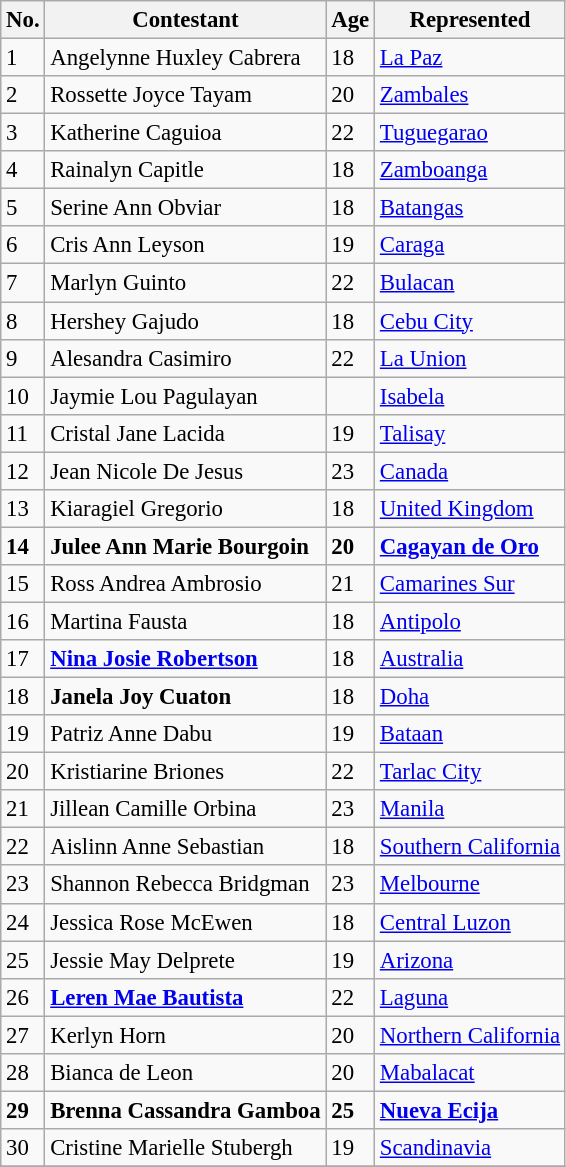<table class="wikitable sortable" style="font-size: 95%;">
<tr>
<th>No.</th>
<th>Contestant</th>
<th>Age</th>
<th>Represented</th>
</tr>
<tr>
<td>1</td>
<td>Angelynne Huxley Cabrera</td>
<td>18</td>
<td><a href='#'>La Paz</a></td>
</tr>
<tr>
<td>2</td>
<td>Rossette Joyce Tayam</td>
<td>20</td>
<td><a href='#'>Zambales</a></td>
</tr>
<tr>
<td>3</td>
<td>Katherine Caguioa</td>
<td>22</td>
<td><a href='#'>Tuguegarao</a></td>
</tr>
<tr>
<td>4</td>
<td>Rainalyn Capitle</td>
<td>18</td>
<td><a href='#'>Zamboanga</a></td>
</tr>
<tr>
<td>5</td>
<td>Serine Ann Obviar</td>
<td>18</td>
<td><a href='#'>Batangas</a></td>
</tr>
<tr>
<td>6</td>
<td>Cris Ann Leyson</td>
<td>19</td>
<td><a href='#'>Caraga</a></td>
</tr>
<tr>
<td>7</td>
<td>Marlyn Guinto</td>
<td>22</td>
<td><a href='#'>Bulacan</a></td>
</tr>
<tr>
<td>8</td>
<td>Hershey Gajudo</td>
<td>18</td>
<td><a href='#'>Cebu City</a></td>
</tr>
<tr>
<td>9</td>
<td>Alesandra Casimiro</td>
<td>22</td>
<td><a href='#'>La Union</a></td>
</tr>
<tr>
<td>10</td>
<td>Jaymie Lou Pagulayan</td>
<td 24></td>
<td><a href='#'>Isabela</a></td>
</tr>
<tr>
<td>11</td>
<td>Cristal Jane Lacida</td>
<td>19</td>
<td><a href='#'>Talisay</a></td>
</tr>
<tr>
<td>12</td>
<td>Jean Nicole De Jesus</td>
<td>23</td>
<td><a href='#'>Canada</a></td>
</tr>
<tr>
<td>13</td>
<td>Kiaragiel Gregorio</td>
<td>18</td>
<td><a href='#'>United Kingdom</a></td>
</tr>
<tr>
<td><strong>14</strong></td>
<td><strong>Julee Ann Marie Bourgoin</strong></td>
<td><strong>20</strong></td>
<td><strong><a href='#'>Cagayan de Oro</a></strong></td>
</tr>
<tr>
<td>15</td>
<td>Ross Andrea Ambrosio</td>
<td>21</td>
<td><a href='#'>Camarines Sur</a></td>
</tr>
<tr>
<td>16</td>
<td>Martina Fausta</td>
<td>18</td>
<td><a href='#'>Antipolo</a></td>
</tr>
<tr>
<td>17</td>
<td><strong><a href='#'>Nina Josie Robertson</a></strong></td>
<td>18</td>
<td><a href='#'>Australia</a></td>
</tr>
<tr>
<td>18</td>
<td><strong>Janela Joy Cuaton</strong></td>
<td>18</td>
<td><a href='#'>Doha</a></td>
</tr>
<tr>
<td>19</td>
<td>Patriz Anne Dabu</td>
<td>19</td>
<td><a href='#'>Bataan</a></td>
</tr>
<tr>
<td>20</td>
<td>Kristiarine Briones</td>
<td>22</td>
<td><a href='#'>Tarlac City</a></td>
</tr>
<tr>
<td>21</td>
<td>Jillean Camille Orbina</td>
<td>23</td>
<td><a href='#'>Manila</a></td>
</tr>
<tr>
<td>22</td>
<td>Aislinn Anne Sebastian</td>
<td>18</td>
<td><a href='#'>Southern California</a></td>
</tr>
<tr>
<td>23</td>
<td>Shannon Rebecca Bridgman</td>
<td>23</td>
<td><a href='#'>Melbourne</a></td>
</tr>
<tr>
<td>24</td>
<td>Jessica Rose McEwen</td>
<td>18</td>
<td><a href='#'>Central Luzon</a></td>
</tr>
<tr>
<td>25</td>
<td>Jessie May Delprete</td>
<td>19</td>
<td><a href='#'>Arizona</a></td>
</tr>
<tr>
<td>26</td>
<td><strong><a href='#'>Leren Mae Bautista</a></strong></td>
<td>22</td>
<td><a href='#'>Laguna</a></td>
</tr>
<tr>
<td>27</td>
<td>Kerlyn Horn</td>
<td>20</td>
<td><a href='#'>Northern California</a></td>
</tr>
<tr>
<td>28</td>
<td>Bianca de Leon</td>
<td>20</td>
<td><a href='#'>Mabalacat</a></td>
</tr>
<tr>
<td><strong>29</strong></td>
<td><strong>Brenna Cassandra Gamboa</strong></td>
<td><strong>25</strong></td>
<td><strong><a href='#'>Nueva Ecija</a></strong></td>
</tr>
<tr>
<td>30</td>
<td>Cristine Marielle Stubergh</td>
<td>19</td>
<td><a href='#'>Scandinavia</a></td>
</tr>
<tr>
</tr>
</table>
